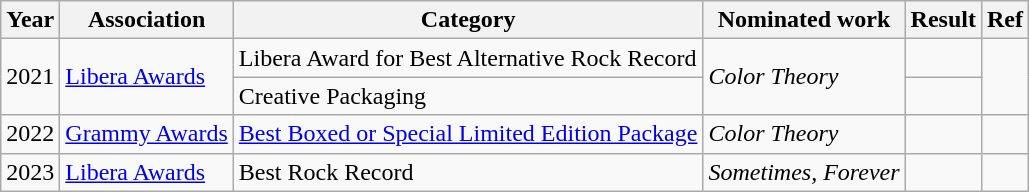<table class="wikitable">
<tr>
<th>Year</th>
<th>Association</th>
<th>Category</th>
<th>Nominated work</th>
<th>Result</th>
<th>Ref</th>
</tr>
<tr>
<td rowspan="2">2021</td>
<td rowspan="2"><a href='#'>Libera Awards</a></td>
<td>Libera Award for Best Alternative Rock Record</td>
<td rowspan="2"><em>Color Theory</em></td>
<td></td>
<td rowspan="2"></td>
</tr>
<tr>
<td>Creative Packaging</td>
<td></td>
</tr>
<tr>
<td>2022</td>
<td><a href='#'>Grammy Awards</a></td>
<td><a href='#'>Best Boxed or Special Limited Edition Package</a></td>
<td><em>Color Theory</em></td>
<td></td>
<td></td>
</tr>
<tr>
<td>2023</td>
<td rowspan="2"><a href='#'>Libera Awards</a></td>
<td>Best Rock Record</td>
<td><em>Sometimes, Forever</em></td>
<td></td>
<td></td>
</tr>
</table>
